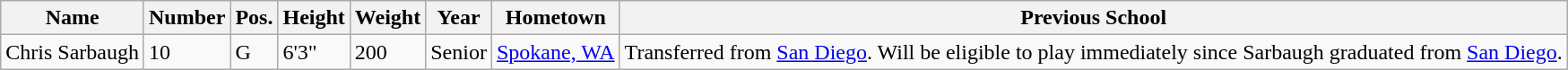<table class="wikitable sortable" border="1">
<tr>
<th>Name</th>
<th>Number</th>
<th>Pos.</th>
<th>Height</th>
<th>Weight</th>
<th>Year</th>
<th>Hometown</th>
<th class="unsortable">Previous School</th>
</tr>
<tr>
<td>Chris Sarbaugh</td>
<td>10</td>
<td>G</td>
<td>6'3"</td>
<td>200</td>
<td>Senior</td>
<td><a href='#'>Spokane, WA</a></td>
<td>Transferred from <a href='#'>San Diego</a>. Will be eligible to play immediately since Sarbaugh graduated from <a href='#'>San Diego</a>.</td>
</tr>
</table>
